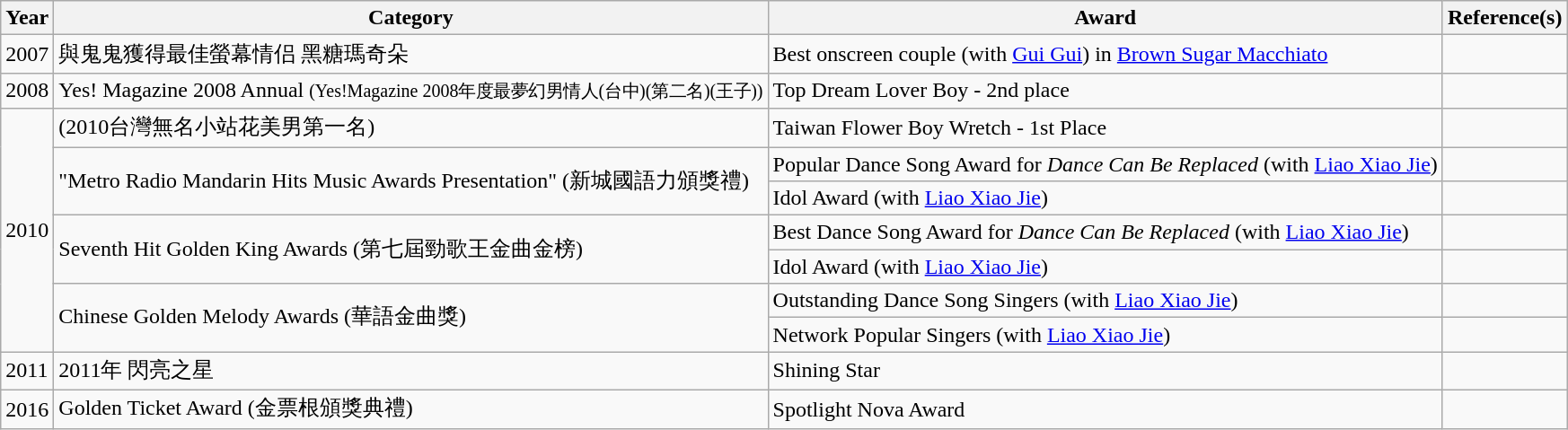<table class="wikitable sortable">
<tr>
<th>Year</th>
<th>Category</th>
<th>Award</th>
<th>Reference(s)</th>
</tr>
<tr>
<td>2007</td>
<td>與鬼鬼獲得最佳螢幕情侣 黑糖瑪奇朵</td>
<td>Best onscreen couple (with <a href='#'>Gui Gui</a>) in <a href='#'>Brown Sugar Macchiato</a></td>
<td></td>
</tr>
<tr>
<td>2008</td>
<td>Yes! Magazine 2008 Annual <small>(Yes!Magazine 2008年度最夢幻男情人(台中)(第二名)(王子))</small></td>
<td>Top Dream Lover Boy - 2nd place</td>
<td></td>
</tr>
<tr>
<td rowspan=7>2010</td>
<td>(2010台灣無名小站花美男第一名)</td>
<td>Taiwan Flower Boy Wretch - 1st Place</td>
<td></td>
</tr>
<tr>
<td rowspan=2>"Metro Radio Mandarin Hits Music Awards Presentation" (新城國語力頒獎禮)</td>
<td>Popular Dance Song Award for <em>Dance Can Be Replaced</em> (with <a href='#'>Liao Xiao Jie</a>)</td>
<td></td>
</tr>
<tr>
<td>Idol Award (with <a href='#'>Liao Xiao Jie</a>)</td>
<td></td>
</tr>
<tr>
<td rowspan=2>Seventh Hit Golden King Awards (第七屆勁歌王金曲金榜)</td>
<td>Best Dance Song Award for <em>Dance Can Be Replaced</em> (with <a href='#'>Liao Xiao Jie</a>)</td>
<td></td>
</tr>
<tr>
<td>Idol Award (with <a href='#'>Liao Xiao Jie</a>)</td>
<td></td>
</tr>
<tr>
<td rowspan=2>Chinese Golden Melody Awards (華語金曲獎)</td>
<td>Outstanding Dance Song Singers (with <a href='#'>Liao Xiao Jie</a>)</td>
<td></td>
</tr>
<tr>
<td>Network Popular Singers (with <a href='#'>Liao Xiao Jie</a>)</td>
<td></td>
</tr>
<tr>
<td>2011</td>
<td>2011年 閃亮之星</td>
<td>Shining Star</td>
<td></td>
</tr>
<tr>
<td>2016</td>
<td>Golden Ticket Award (金票根頒獎典禮)</td>
<td>Spotlight Nova Award</td>
</tr>
</table>
